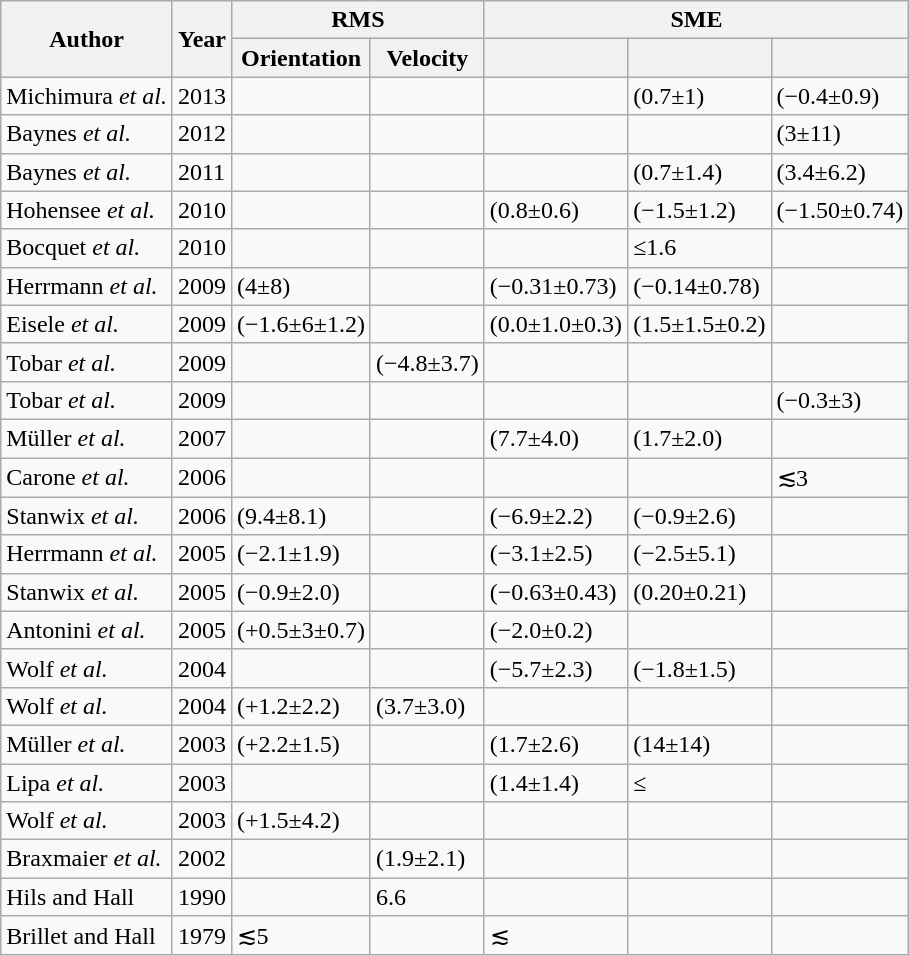<table class=wikitable>
<tr>
<th rowspan=2>Author</th>
<th rowspan=2>Year</th>
<th colspan=2>RMS</th>
<th colspan=3>SME</th>
</tr>
<tr>
<th>Orientation</th>
<th>Velocity</th>
<th></th>
<th></th>
<th></th>
</tr>
<tr>
<td>Michimura <em>et al.</em></td>
<td>2013</td>
<td></td>
<td></td>
<td></td>
<td>(0.7±1)</td>
<td>(−0.4±0.9)</td>
</tr>
<tr>
<td>Baynes <em>et al.</em></td>
<td>2012</td>
<td></td>
<td></td>
<td></td>
<td></td>
<td>(3±11)</td>
</tr>
<tr>
<td>Baynes <em>et al.</em></td>
<td>2011</td>
<td></td>
<td></td>
<td></td>
<td>(0.7±1.4)</td>
<td>(3.4±6.2)</td>
</tr>
<tr>
<td>Hohensee <em>et al.</em></td>
<td>2010</td>
<td></td>
<td></td>
<td>(0.8±0.6)</td>
<td>(−1.5±1.2)</td>
<td>(−1.50±0.74)</td>
</tr>
<tr>
<td>Bocquet <em>et al.</em></td>
<td>2010</td>
<td></td>
<td></td>
<td></td>
<td>≤1.6</td>
<td></td>
</tr>
<tr>
<td>Herrmann <em>et al.</em></td>
<td>2009</td>
<td>(4±8)</td>
<td></td>
<td>(−0.31±0.73)</td>
<td>(−0.14±0.78)</td>
<td></td>
</tr>
<tr>
<td>Eisele <em>et al.</em></td>
<td>2009</td>
<td>(−1.6±6±1.2)</td>
<td></td>
<td>(0.0±1.0±0.3)</td>
<td>(1.5±1.5±0.2)</td>
<td></td>
</tr>
<tr>
<td>Tobar <em>et al.</em></td>
<td>2009</td>
<td></td>
<td>(−4.8±3.7)</td>
<td></td>
<td></td>
<td></td>
</tr>
<tr>
<td>Tobar <em>et al.</em></td>
<td>2009</td>
<td></td>
<td></td>
<td></td>
<td></td>
<td>(−0.3±3)</td>
</tr>
<tr>
<td>Müller <em>et al.</em></td>
<td>2007</td>
<td></td>
<td></td>
<td>(7.7±4.0)</td>
<td>(1.7±2.0)</td>
<td></td>
</tr>
<tr>
<td>Carone <em>et al.</em></td>
<td>2006</td>
<td></td>
<td></td>
<td></td>
<td></td>
<td>≲3</td>
</tr>
<tr>
<td>Stanwix <em>et al.</em></td>
<td>2006</td>
<td>(9.4±8.1)</td>
<td></td>
<td>(−6.9±2.2)</td>
<td>(−0.9±2.6)</td>
<td></td>
</tr>
<tr>
<td>Herrmann <em>et al.</em></td>
<td>2005</td>
<td>(−2.1±1.9)</td>
<td></td>
<td>(−3.1±2.5)</td>
<td>(−2.5±5.1)</td>
<td></td>
</tr>
<tr>
<td>Stanwix <em>et al.</em></td>
<td>2005</td>
<td>(−0.9±2.0)</td>
<td></td>
<td>(−0.63±0.43)</td>
<td>(0.20±0.21)</td>
<td></td>
</tr>
<tr>
<td>Antonini <em>et al.</em></td>
<td>2005</td>
<td>(+0.5±3±0.7)</td>
<td></td>
<td>(−2.0±0.2)</td>
<td></td>
<td></td>
</tr>
<tr>
<td>Wolf <em>et al.</em></td>
<td>2004</td>
<td></td>
<td></td>
<td>(−5.7±2.3)</td>
<td>(−1.8±1.5)</td>
<td></td>
</tr>
<tr>
<td>Wolf <em>et al.</em></td>
<td>2004</td>
<td>(+1.2±2.2)</td>
<td>(3.7±3.0)</td>
<td></td>
<td></td>
</tr>
<tr>
<td>Müller <em>et al.</em></td>
<td>2003</td>
<td>(+2.2±1.5)</td>
<td></td>
<td>(1.7±2.6)</td>
<td>(14±14)</td>
<td></td>
</tr>
<tr>
<td>Lipa <em>et al.</em></td>
<td>2003</td>
<td></td>
<td></td>
<td>(1.4±1.4)</td>
<td>≤</td>
<td></td>
</tr>
<tr>
<td>Wolf <em>et al.</em></td>
<td>2003</td>
<td>(+1.5±4.2)</td>
<td></td>
<td></td>
<td></td>
<td></td>
</tr>
<tr>
<td>Braxmaier <em>et al.</em></td>
<td>2002</td>
<td></td>
<td>(1.9±2.1)</td>
<td></td>
<td></td>
<td></td>
</tr>
<tr>
<td>Hils and Hall</td>
<td>1990</td>
<td></td>
<td>6.6</td>
<td></td>
<td></td>
<td></td>
</tr>
<tr>
<td>Brillet and Hall</td>
<td>1979</td>
<td>≲5</td>
<td></td>
<td>≲</td>
<td></td>
<td></td>
</tr>
</table>
